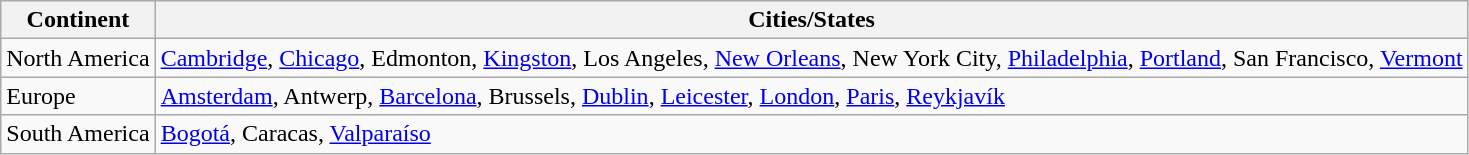<table class="wikitable">
<tr>
<th>Continent</th>
<th>Cities/States</th>
</tr>
<tr>
<td>North America</td>
<td><a href='#'>Cambridge</a>, <a href='#'>Chicago</a>,  Edmonton, <a href='#'>Kingston</a>, Los Angeles, <a href='#'>New Orleans</a>, New York City, <a href='#'>Philadelphia</a>, <a href='#'>Portland</a>, San Francisco, <a href='#'>Vermont</a></td>
</tr>
<tr>
<td>Europe</td>
<td><a href='#'>Amsterdam</a>, Antwerp, <a href='#'>Barcelona</a>, Brussels,  <a href='#'>Dublin</a>, <a href='#'>Leicester</a>, <a href='#'>London</a>, <a href='#'>Paris</a>, <a href='#'>Reykjavík</a></td>
</tr>
<tr>
<td>South America</td>
<td><a href='#'>Bogotá</a>, Caracas, <a href='#'>Valparaíso</a></td>
</tr>
</table>
